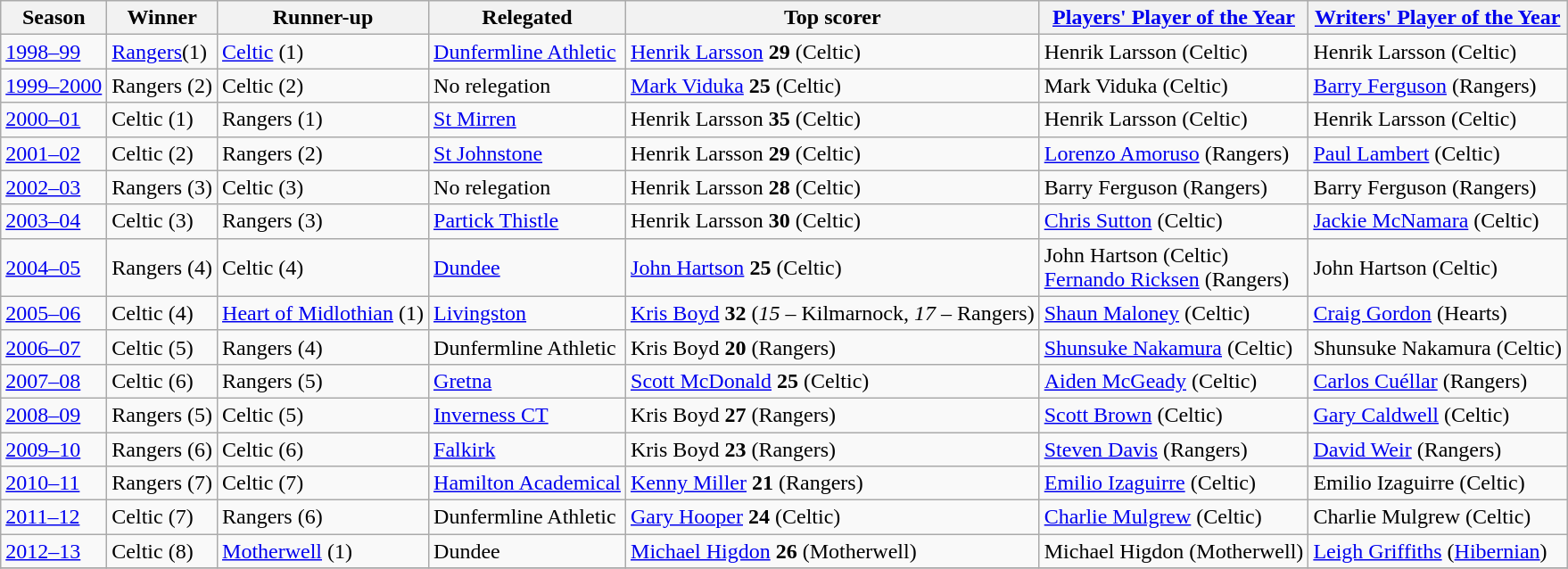<table class="wikitable">
<tr>
<th>Season</th>
<th>Winner</th>
<th>Runner-up</th>
<th>Relegated</th>
<th>Top scorer</th>
<th><a href='#'>Players' Player of the Year</a></th>
<th><a href='#'>Writers' Player of the Year</a></th>
</tr>
<tr>
<td><a href='#'>1998–99</a></td>
<td><a href='#'>Rangers</a>(1)</td>
<td><a href='#'>Celtic</a> (1)</td>
<td><a href='#'>Dunfermline Athletic</a></td>
<td><a href='#'>Henrik Larsson</a> <strong>29</strong> (Celtic)</td>
<td>Henrik Larsson (Celtic)</td>
<td>Henrik Larsson (Celtic)</td>
</tr>
<tr>
<td><a href='#'>1999–2000</a></td>
<td>Rangers (2)</td>
<td>Celtic (2)</td>
<td>No relegation</td>
<td><a href='#'>Mark Viduka</a> <strong>25</strong> (Celtic)</td>
<td>Mark Viduka (Celtic)</td>
<td><a href='#'>Barry Ferguson</a> (Rangers)</td>
</tr>
<tr>
<td><a href='#'>2000–01</a></td>
<td>Celtic (1)</td>
<td>Rangers (1)</td>
<td><a href='#'>St Mirren</a></td>
<td>Henrik Larsson <strong>35</strong> (Celtic)</td>
<td>Henrik Larsson (Celtic)</td>
<td>Henrik Larsson (Celtic)</td>
</tr>
<tr>
<td><a href='#'>2001–02</a></td>
<td>Celtic (2)</td>
<td>Rangers (2)</td>
<td><a href='#'>St Johnstone</a></td>
<td>Henrik Larsson <strong>29</strong> (Celtic)</td>
<td><a href='#'>Lorenzo Amoruso</a> (Rangers)</td>
<td><a href='#'>Paul Lambert</a> (Celtic)</td>
</tr>
<tr>
<td><a href='#'>2002–03</a></td>
<td>Rangers (3)</td>
<td>Celtic (3)</td>
<td>No relegation</td>
<td>Henrik Larsson <strong>28</strong> (Celtic)</td>
<td>Barry Ferguson (Rangers)</td>
<td>Barry Ferguson (Rangers)</td>
</tr>
<tr>
<td><a href='#'>2003–04</a></td>
<td>Celtic (3)</td>
<td>Rangers (3)</td>
<td><a href='#'>Partick Thistle</a></td>
<td>Henrik Larsson <strong>30</strong> (Celtic)</td>
<td><a href='#'>Chris Sutton</a> (Celtic)</td>
<td><a href='#'>Jackie McNamara</a> (Celtic)</td>
</tr>
<tr>
<td><a href='#'>2004–05</a></td>
<td>Rangers (4)</td>
<td>Celtic (4)</td>
<td><a href='#'>Dundee</a></td>
<td><a href='#'>John Hartson</a> <strong>25</strong> (Celtic)</td>
<td>John Hartson (Celtic)<br><a href='#'>Fernando Ricksen</a> (Rangers)</td>
<td>John Hartson (Celtic)</td>
</tr>
<tr>
<td><a href='#'>2005–06</a></td>
<td>Celtic (4)</td>
<td><a href='#'>Heart of Midlothian</a> (1)</td>
<td><a href='#'>Livingston</a></td>
<td><a href='#'>Kris Boyd</a> <strong>32</strong> (<em>15</em> – Kilmarnock, <em>17</em> – Rangers)</td>
<td><a href='#'>Shaun Maloney</a> (Celtic)</td>
<td><a href='#'>Craig Gordon</a> (Hearts)</td>
</tr>
<tr>
<td><a href='#'>2006–07</a></td>
<td>Celtic (5)</td>
<td>Rangers (4)</td>
<td>Dunfermline Athletic</td>
<td>Kris Boyd <strong>20</strong> (Rangers)</td>
<td><a href='#'>Shunsuke Nakamura</a> (Celtic)</td>
<td>Shunsuke Nakamura (Celtic)</td>
</tr>
<tr>
<td><a href='#'>2007–08</a></td>
<td>Celtic (6)</td>
<td>Rangers (5)</td>
<td><a href='#'>Gretna</a></td>
<td><a href='#'>Scott McDonald</a> <strong>25</strong> (Celtic)</td>
<td><a href='#'>Aiden McGeady</a> (Celtic)</td>
<td><a href='#'>Carlos Cuéllar</a> (Rangers)</td>
</tr>
<tr>
<td><a href='#'>2008–09</a></td>
<td>Rangers (5)</td>
<td>Celtic (5)</td>
<td><a href='#'>Inverness CT</a></td>
<td>Kris Boyd <strong>27</strong> (Rangers)</td>
<td><a href='#'>Scott Brown</a> (Celtic)</td>
<td><a href='#'>Gary Caldwell</a> (Celtic)</td>
</tr>
<tr>
<td><a href='#'>2009–10</a></td>
<td>Rangers (6)</td>
<td>Celtic (6)</td>
<td><a href='#'>Falkirk</a></td>
<td>Kris Boyd <strong>23</strong> (Rangers)</td>
<td><a href='#'>Steven Davis</a> (Rangers)</td>
<td><a href='#'>David Weir</a> (Rangers)</td>
</tr>
<tr>
<td><a href='#'>2010–11</a></td>
<td>Rangers (7)</td>
<td>Celtic (7)</td>
<td><a href='#'>Hamilton Academical</a></td>
<td><a href='#'>Kenny Miller</a> <strong>21</strong> (Rangers)</td>
<td><a href='#'>Emilio Izaguirre</a> (Celtic)</td>
<td>Emilio Izaguirre (Celtic)</td>
</tr>
<tr>
<td><a href='#'>2011–12</a></td>
<td>Celtic (7)</td>
<td>Rangers (6)</td>
<td>Dunfermline Athletic</td>
<td><a href='#'>Gary Hooper</a> <strong>24</strong> (Celtic)</td>
<td><a href='#'>Charlie Mulgrew</a> (Celtic)</td>
<td>Charlie Mulgrew (Celtic)</td>
</tr>
<tr>
<td><a href='#'>2012–13</a></td>
<td>Celtic (8)</td>
<td><a href='#'>Motherwell</a> (1)</td>
<td>Dundee</td>
<td><a href='#'>Michael Higdon</a> <strong>26</strong> (Motherwell)</td>
<td>Michael Higdon (Motherwell)</td>
<td><a href='#'>Leigh Griffiths</a> (<a href='#'>Hibernian</a>)</td>
</tr>
<tr>
</tr>
</table>
